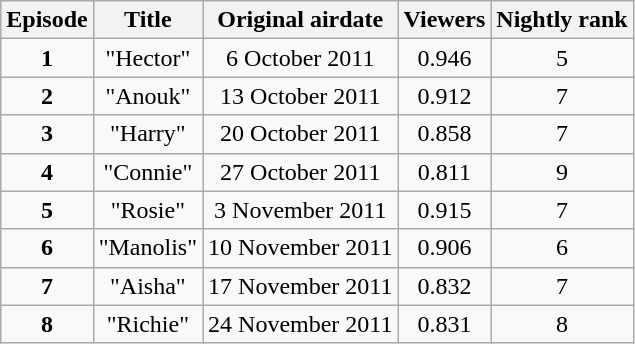<table class="wikitable sortable">
<tr>
<th>Episode</th>
<th>Title</th>
<th>Original airdate</th>
<th>Viewers</th>
<th>Nightly rank</th>
</tr>
<tr>
<td style="text-align:center"><strong>1</strong></td>
<td style="text-align:center">"Hector"</td>
<td style="text-align:center">6 October 2011</td>
<td style="text-align:center">0.946</td>
<td style="text-align:center">5</td>
</tr>
<tr>
<td style="text-align:center"><strong>2</strong></td>
<td style="text-align:center">"Anouk"</td>
<td style="text-align:center">13 October 2011</td>
<td style="text-align:center">0.912</td>
<td style="text-align:center">7</td>
</tr>
<tr>
<td style="text-align:center"><strong>3</strong></td>
<td style="text-align:center">"Harry"</td>
<td style="text-align:center">20 October 2011</td>
<td style="text-align:center">0.858</td>
<td style="text-align:center">7</td>
</tr>
<tr>
<td style="text-align:center"><strong>4</strong></td>
<td style="text-align:center">"Connie"</td>
<td style="text-align:center">27 October 2011</td>
<td style="text-align:center">0.811</td>
<td style="text-align:center">9</td>
</tr>
<tr>
<td style="text-align:center"><strong>5</strong></td>
<td style="text-align:center">"Rosie"</td>
<td style="text-align:center">3 November 2011</td>
<td style="text-align:center">0.915</td>
<td style="text-align:center">7</td>
</tr>
<tr>
<td style="text-align:center"><strong>6</strong></td>
<td style="text-align:center">"Manolis"</td>
<td style="text-align:center">10 November 2011</td>
<td style="text-align:center">0.906</td>
<td style="text-align:center">6</td>
</tr>
<tr>
<td style="text-align:center"><strong>7</strong></td>
<td style="text-align:center">"Aisha"</td>
<td style="text-align:center">17 November 2011</td>
<td style="text-align:center">0.832</td>
<td style="text-align:center">7</td>
</tr>
<tr>
<td style="text-align:center"><strong>8</strong></td>
<td style="text-align:center">"Richie"</td>
<td style="text-align:center">24 November 2011</td>
<td style="text-align:center">0.831</td>
<td style="text-align:center">8</td>
</tr>
</table>
